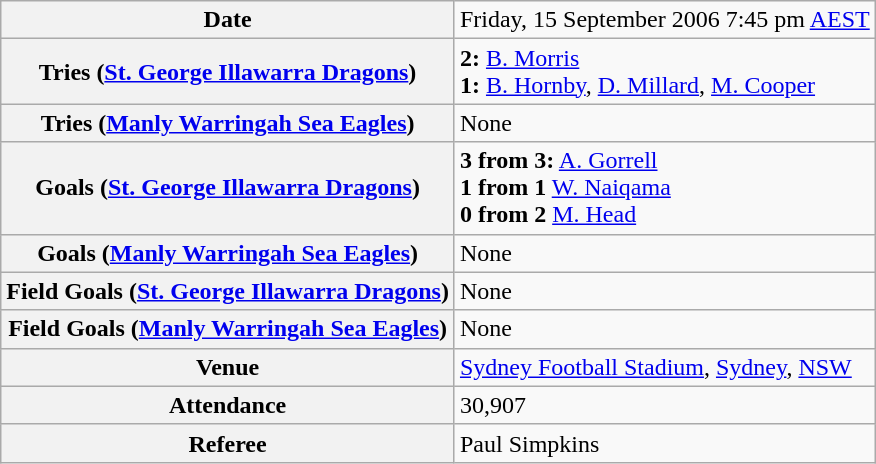<table class="wikitable" style="margin:1em auto;">
<tr>
<th>Date</th>
<td>Friday, 15 September 2006 7:45 pm <a href='#'>AEST</a></td>
</tr>
<tr>
<th>Tries (<a href='#'>St. George Illawarra Dragons</a>)</th>
<td><strong>2:</strong> <a href='#'>B. Morris</a><br> <strong>1:</strong> <a href='#'>B. Hornby</a>, <a href='#'>D. Millard</a>, <a href='#'>M. Cooper</a></td>
</tr>
<tr>
<th>Tries (<a href='#'>Manly Warringah Sea Eagles</a>)</th>
<td>None</td>
</tr>
<tr>
<th>Goals (<a href='#'>St. George Illawarra Dragons</a>)</th>
<td><strong>3 from 3:</strong> <a href='#'>A. Gorrell</a><br> <strong>1 from 1</strong> <a href='#'>W. Naiqama</a><br> <strong>0 from 2</strong> <a href='#'>M. Head</a></td>
</tr>
<tr>
<th>Goals (<a href='#'>Manly Warringah Sea Eagles</a>)</th>
<td>None</td>
</tr>
<tr>
<th>Field Goals (<a href='#'>St. George Illawarra Dragons</a>)</th>
<td>None</td>
</tr>
<tr>
<th>Field Goals (<a href='#'>Manly Warringah Sea Eagles</a>)</th>
<td>None</td>
</tr>
<tr>
<th>Venue</th>
<td><a href='#'>Sydney Football Stadium</a>, <a href='#'>Sydney</a>, <a href='#'>NSW</a></td>
</tr>
<tr>
<th>Attendance</th>
<td>30,907</td>
</tr>
<tr>
<th>Referee</th>
<td>Paul Simpkins</td>
</tr>
</table>
